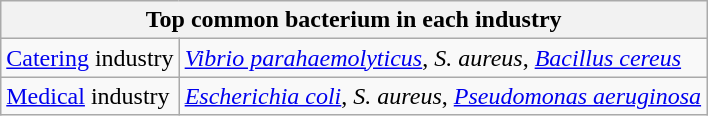<table class="wikitable">
<tr>
<th colspan="2"><strong>Top common bacterium in each industry</strong></th>
</tr>
<tr>
<td><a href='#'>Catering</a> industry</td>
<td><em><a href='#'>Vibrio parahaemolyticus</a></em>, <em>S. aureus</em>, <em><a href='#'>Bacillus cereus</a></em></td>
</tr>
<tr>
<td><a href='#'>Medical</a> industry</td>
<td><em><a href='#'>Escherichia coli</a></em>, <em>S. aureus</em>, <em><a href='#'>Pseudomonas aeruginosa</a></em></td>
</tr>
</table>
